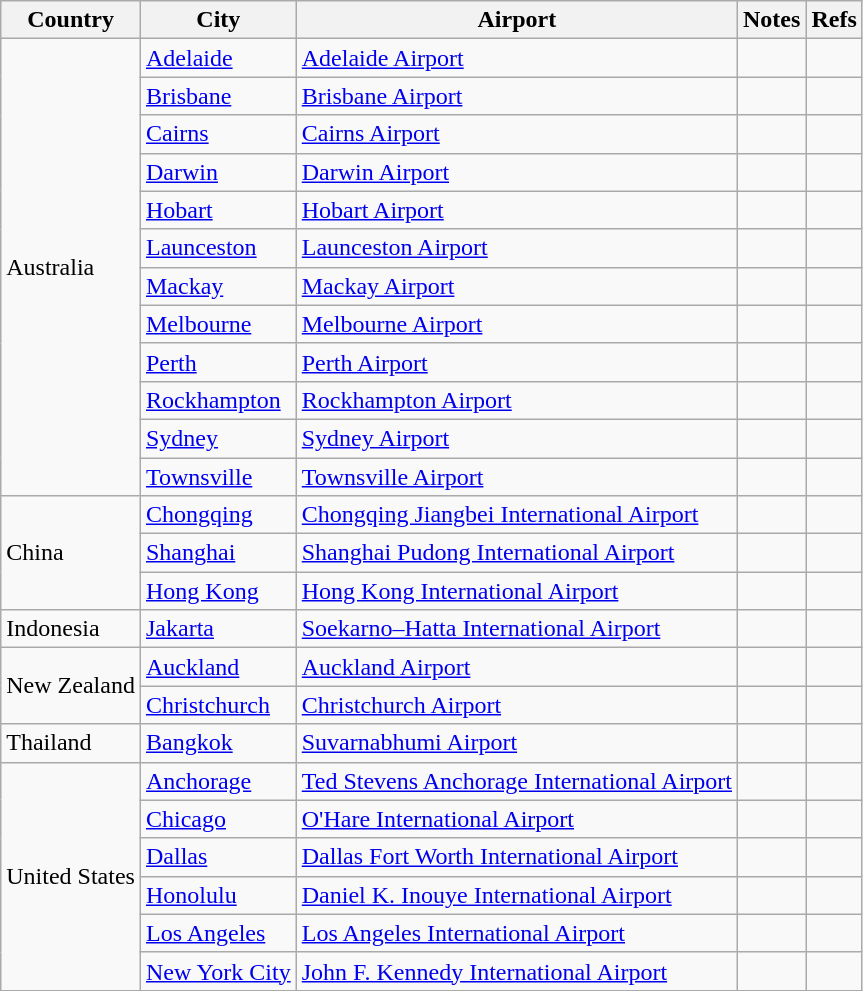<table class="wikitable sortable">
<tr>
<th>Country</th>
<th>City</th>
<th>Airport</th>
<th>Notes</th>
<th class="unsortable">Refs</th>
</tr>
<tr>
<td rowspan="12">Australia</td>
<td><a href='#'>Adelaide</a></td>
<td><a href='#'>Adelaide Airport</a></td>
<td align=center></td>
<td align=center></td>
</tr>
<tr>
<td><a href='#'>Brisbane</a></td>
<td><a href='#'>Brisbane Airport</a></td>
<td></td>
<td align=center></td>
</tr>
<tr>
<td><a href='#'>Cairns</a></td>
<td><a href='#'>Cairns Airport</a></td>
<td align=center></td>
<td align=center></td>
</tr>
<tr>
<td><a href='#'>Darwin</a></td>
<td><a href='#'>Darwin Airport</a></td>
<td align=center></td>
<td align=center></td>
</tr>
<tr>
<td><a href='#'>Hobart</a></td>
<td><a href='#'>Hobart Airport</a></td>
<td align=center></td>
<td align=center></td>
</tr>
<tr>
<td><a href='#'>Launceston</a></td>
<td><a href='#'>Launceston Airport</a></td>
<td align=center></td>
<td align=center></td>
</tr>
<tr>
<td><a href='#'>Mackay</a></td>
<td><a href='#'>Mackay Airport</a></td>
<td align=center></td>
<td align=center></td>
</tr>
<tr>
<td><a href='#'>Melbourne</a></td>
<td><a href='#'>Melbourne Airport</a></td>
<td></td>
<td align=center></td>
</tr>
<tr>
<td><a href='#'>Perth</a></td>
<td><a href='#'>Perth Airport</a></td>
<td align=center></td>
<td align=center></td>
</tr>
<tr>
<td><a href='#'>Rockhampton</a></td>
<td><a href='#'>Rockhampton Airport</a></td>
<td align=center></td>
<td align=center></td>
</tr>
<tr>
<td><a href='#'>Sydney</a></td>
<td><a href='#'>Sydney Airport</a></td>
<td></td>
<td align=center></td>
</tr>
<tr>
<td><a href='#'>Townsville</a></td>
<td><a href='#'>Townsville Airport</a></td>
<td align=center></td>
<td align=center></td>
</tr>
<tr>
<td rowspan="3">China</td>
<td><a href='#'>Chongqing</a></td>
<td><a href='#'>Chongqing Jiangbei International Airport</a></td>
<td align=center></td>
<td align=center></td>
</tr>
<tr>
<td><a href='#'>Shanghai</a></td>
<td><a href='#'>Shanghai Pudong International Airport</a></td>
<td align=center></td>
<td align=center></td>
</tr>
<tr>
<td><a href='#'>Hong Kong</a></td>
<td><a href='#'>Hong Kong International Airport</a></td>
<td align=center></td>
<td align=center></td>
</tr>
<tr>
<td>Indonesia</td>
<td><a href='#'>Jakarta</a></td>
<td><a href='#'>Soekarno–Hatta International Airport</a></td>
<td align=center></td>
<td align=center></td>
</tr>
<tr>
<td rowspan="2">New Zealand</td>
<td><a href='#'>Auckland</a></td>
<td><a href='#'>Auckland Airport</a></td>
<td align=center></td>
<td align=center></td>
</tr>
<tr>
<td><a href='#'>Christchurch</a></td>
<td><a href='#'>Christchurch Airport</a></td>
<td align=center></td>
<td align=center></td>
</tr>
<tr>
<td>Thailand</td>
<td><a href='#'>Bangkok</a></td>
<td><a href='#'>Suvarnabhumi Airport</a></td>
<td align=center></td>
<td align=center></td>
</tr>
<tr>
<td rowspan="6">United States</td>
<td><a href='#'>Anchorage</a></td>
<td><a href='#'>Ted Stevens Anchorage International Airport</a></td>
<td align=center></td>
<td align=center></td>
</tr>
<tr>
<td><a href='#'>Chicago</a></td>
<td><a href='#'>O'Hare International Airport</a></td>
<td align=center></td>
<td align=center></td>
</tr>
<tr>
<td><a href='#'>Dallas</a></td>
<td><a href='#'>Dallas Fort Worth International Airport</a></td>
<td align=center></td>
<td align=center></td>
</tr>
<tr>
<td><a href='#'>Honolulu</a></td>
<td><a href='#'>Daniel K. Inouye International Airport</a></td>
<td align=center></td>
<td align=center></td>
</tr>
<tr>
<td><a href='#'>Los Angeles</a></td>
<td><a href='#'>Los Angeles International Airport</a></td>
<td align=center></td>
<td align=center></td>
</tr>
<tr>
<td><a href='#'>New York City</a></td>
<td><a href='#'>John F. Kennedy International Airport</a></td>
<td align=center></td>
<td align=center></td>
</tr>
</table>
